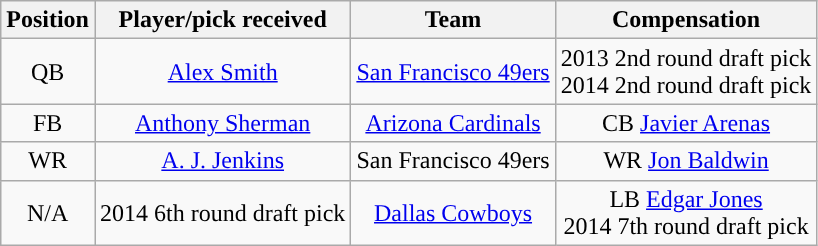<table class="wikitable sortable">
<tr>
<th>Position</th>
<th>Player/pick received</th>
<th>Team</th>
<th>Compensation</th>
</tr>
<tr style="text-align:center;">
<td>QB</td>
<td><a href='#'>Alex Smith</a></td>
<td><a href='#'>San Francisco 49ers</a></td>
<td>2013 2nd round draft pick<br>2014 2nd round draft pick</td>
</tr>
<tr style="text-align:center;">
<td>FB</td>
<td><a href='#'>Anthony Sherman</a></td>
<td><a href='#'>Arizona Cardinals</a></td>
<td>CB <a href='#'>Javier Arenas</a></td>
</tr>
<tr style="text-align:center;">
<td>WR</td>
<td><a href='#'>A. J. Jenkins</a></td>
<td>San Francisco 49ers</td>
<td>WR <a href='#'>Jon Baldwin</a></td>
</tr>
<tr style="text-align:center;">
<td>N/A</td>
<td>2014 6th round draft pick</td>
<td><a href='#'>Dallas Cowboys</a></td>
<td>LB <a href='#'>Edgar Jones</a><br>2014 7th round draft pick</td>
</tr>
</table>
